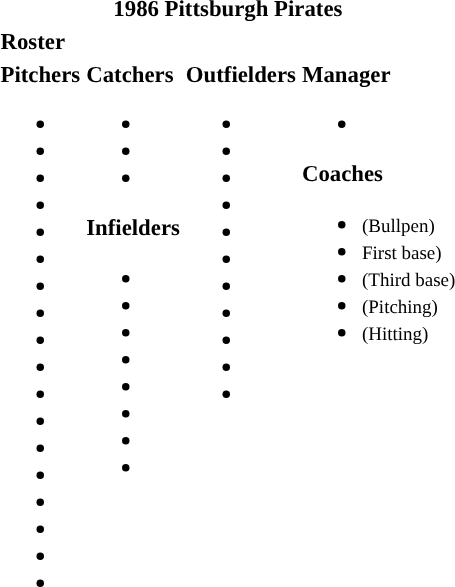<table class="toccolours" style="font-size: 95%;">
<tr>
<th colspan="10" style=>1986 Pittsburgh Pirates</th>
</tr>
<tr>
<td colspan="10"><strong>Roster</strong></td>
</tr>
<tr>
<td valign="top"><strong>Pitchers</strong><br><ul><li></li><li></li><li></li><li></li><li></li><li></li><li></li><li></li><li></li><li></li><li></li><li></li><li></li><li></li><li></li><li></li><li></li><li></li></ul></td>
<td valign="top"><strong>Catchers</strong><br><ul><li></li><li></li><li></li></ul><strong>Infielders</strong><ul><li></li><li></li><li></li><li></li><li></li><li></li><li></li><li></li></ul></td>
<td valign="top"><strong>Outfielders</strong><br><ul><li></li><li></li><li></li><li></li><li></li><li></li><li></li><li></li><li></li><li></li><li></li></ul></td>
<td valign="top"><strong>Manager</strong><br><ul><li></li></ul><strong>Coaches</strong><ul><li> <small>(Bullpen)</small></li><li> <small>First base)</small></li><li> <small>(Third base)</small></li><li> <small>(Pitching)</small></li><li> <small>(Hitting)</small></li></ul></td>
</tr>
</table>
